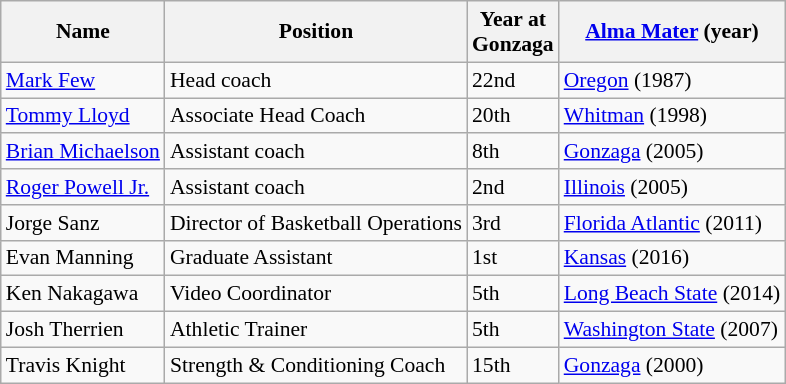<table class="wikitable" style="font-size:90%;" border="1">
<tr>
<th>Name</th>
<th>Position</th>
<th>Year at<br>Gonzaga</th>
<th><a href='#'>Alma Mater</a> (year)</th>
</tr>
<tr>
<td><a href='#'>Mark Few</a></td>
<td>Head coach</td>
<td>22nd</td>
<td><a href='#'>Oregon</a> (1987)</td>
</tr>
<tr>
<td><a href='#'>Tommy Lloyd</a></td>
<td>Associate Head Coach</td>
<td>20th</td>
<td><a href='#'>Whitman</a> (1998)</td>
</tr>
<tr>
<td><a href='#'>Brian Michaelson</a></td>
<td>Assistant coach</td>
<td>8th</td>
<td><a href='#'>Gonzaga</a> (2005)</td>
</tr>
<tr>
<td><a href='#'>Roger Powell Jr.</a></td>
<td>Assistant coach</td>
<td>2nd</td>
<td><a href='#'>Illinois</a> (2005)</td>
</tr>
<tr>
<td>Jorge Sanz</td>
<td>Director of Basketball Operations</td>
<td>3rd</td>
<td><a href='#'>Florida Atlantic</a> (2011)</td>
</tr>
<tr>
<td>Evan Manning</td>
<td>Graduate Assistant</td>
<td>1st</td>
<td><a href='#'>Kansas</a> (2016)</td>
</tr>
<tr>
<td>Ken Nakagawa</td>
<td>Video Coordinator</td>
<td>5th</td>
<td><a href='#'>Long Beach State</a> (2014)</td>
</tr>
<tr>
<td>Josh Therrien</td>
<td>Athletic Trainer</td>
<td>5th</td>
<td><a href='#'>Washington State</a> (2007)</td>
</tr>
<tr>
<td>Travis Knight</td>
<td>Strength & Conditioning Coach</td>
<td>15th</td>
<td><a href='#'>Gonzaga</a> (2000)</td>
</tr>
</table>
